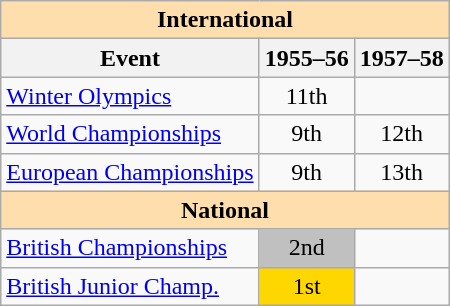<table class="wikitable" style="text-align:center">
<tr>
<th style="background-color: #ffdead; " colspan=3 align=center>International</th>
</tr>
<tr>
<th>Event</th>
<th>1955–56</th>
<th>1957–58</th>
</tr>
<tr>
<td align=left><a href='#'>Winter Olympics</a></td>
<td>11th</td>
<td></td>
</tr>
<tr>
<td align=left><a href='#'>World Championships</a></td>
<td>9th</td>
<td>12th</td>
</tr>
<tr>
<td align=left><a href='#'>European Championships</a></td>
<td>9th</td>
<td>13th</td>
</tr>
<tr>
<th style="background-color: #ffdead; " colspan=3 align=center>National</th>
</tr>
<tr>
<td align=left><a href='#'>British Championships</a></td>
<td bgcolor=silver>2nd</td>
<td></td>
</tr>
<tr>
<td align=left><a href='#'>British Junior Champ.</a></td>
<td bgcolor=gold>1st</td>
<td></td>
</tr>
</table>
